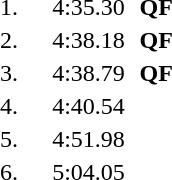<table style="text-align:center">
<tr>
<td width=30>1.</td>
<td align=left></td>
<td width=60>4:35.30</td>
<td><strong>QF</strong></td>
</tr>
<tr>
<td>2.</td>
<td align=left></td>
<td>4:38.18</td>
<td><strong>QF</strong></td>
</tr>
<tr>
<td>3.</td>
<td align=left></td>
<td>4:38.79</td>
<td><strong>QF</strong></td>
</tr>
<tr>
<td>4.</td>
<td align=left></td>
<td>4:40.54</td>
</tr>
<tr>
<td>5.</td>
<td align=left></td>
<td>4:51.98</td>
</tr>
<tr>
<td>6.</td>
<td align=left></td>
<td>5:04.05</td>
</tr>
</table>
